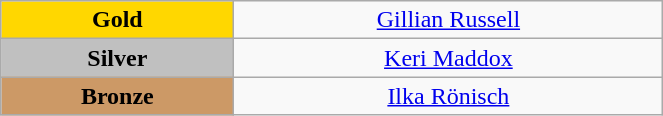<table class="wikitable" style="text-align:center; " width="35%">
<tr>
<td bgcolor="gold"><strong>Gold</strong></td>
<td><a href='#'>Gillian Russell</a><br>  <small><em></em></small></td>
</tr>
<tr>
<td bgcolor="silver"><strong>Silver</strong></td>
<td><a href='#'>Keri Maddox</a><br>  <small><em></em></small></td>
</tr>
<tr>
<td bgcolor="CC9966"><strong>Bronze</strong></td>
<td><a href='#'>Ilka Rönisch</a><br>  <small><em></em></small></td>
</tr>
</table>
